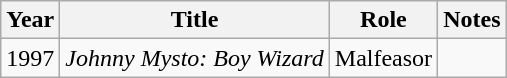<table class="wikitable sortable plainrowheaders" style="white-space:wrap">
<tr>
<th>Year</th>
<th>Title</th>
<th>Role</th>
<th>Notes</th>
</tr>
<tr>
<td>1997</td>
<td><em>Johnny Mysto: Boy Wizard</em></td>
<td>Malfeasor</td>
<td></td>
</tr>
</table>
